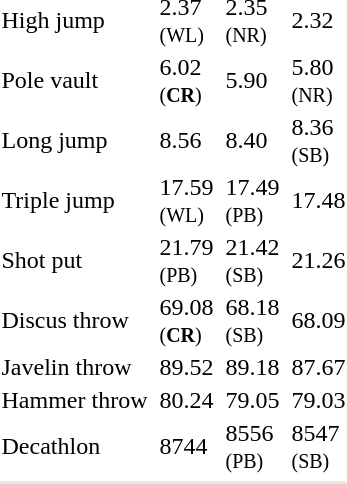<table>
<tr>
<td>High jump<br></td>
<td></td>
<td>2.37<br><small>(WL)</small></td>
<td></td>
<td>2.35<br><small>(NR)</small></td>
<td></td>
<td>2.32</td>
</tr>
<tr>
<td>Pole vault<br></td>
<td></td>
<td>6.02<br><small>(<strong>CR</strong>)</small></td>
<td></td>
<td>5.90</td>
<td></td>
<td>5.80<br><small>(NR)</small></td>
</tr>
<tr>
<td>Long jump<br></td>
<td></td>
<td>8.56</td>
<td></td>
<td>8.40</td>
<td></td>
<td>8.36<br><small>(SB)</small></td>
</tr>
<tr>
<td>Triple jump<br></td>
<td></td>
<td>17.59<br><small>(WL)</small></td>
<td></td>
<td>17.49<br><small>(PB)</small></td>
<td></td>
<td>17.48</td>
</tr>
<tr>
<td>Shot put<br></td>
<td></td>
<td>21.79<br><small>(PB)</small></td>
<td></td>
<td>21.42<br><small>(SB)</small></td>
<td></td>
<td>21.26</td>
</tr>
<tr>
<td>Discus throw<br></td>
<td></td>
<td>69.08<br><small>(<strong>CR</strong>)</small></td>
<td></td>
<td>68.18<br><small>(SB)</small></td>
<td></td>
<td>68.09</td>
</tr>
<tr>
<td>Javelin throw<br></td>
<td></td>
<td>89.52</td>
<td></td>
<td>89.18</td>
<td></td>
<td>87.67</td>
</tr>
<tr>
<td>Hammer throw<br></td>
<td></td>
<td>80.24</td>
<td></td>
<td>79.05</td>
<td></td>
<td>79.03</td>
</tr>
<tr>
<td>Decathlon<br></td>
<td></td>
<td>8744</td>
<td></td>
<td>8556<br><small>(PB)</small></td>
<td></td>
<td>8547<br><small>(SB)</small></td>
</tr>
<tr>
</tr>
<tr bgcolor= e8e8e8>
<td colspan=7></td>
</tr>
</table>
